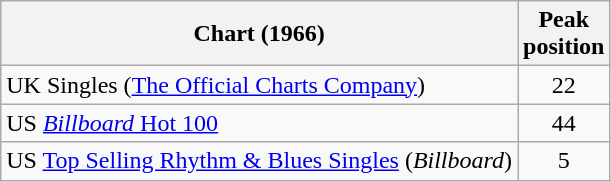<table class="wikitable sortable">
<tr>
<th>Chart (1966)</th>
<th>Peak<br>position</th>
</tr>
<tr>
<td>UK Singles (<a href='#'>The Official Charts Company</a>)</td>
<td align="center">22</td>
</tr>
<tr>
<td>US <a href='#'><em>Billboard</em> Hot 100</a></td>
<td align="center">44</td>
</tr>
<tr>
<td>US <a href='#'>Top Selling Rhythm & Blues Singles</a> (<em>Billboard</em>)</td>
<td align="center">5</td>
</tr>
</table>
